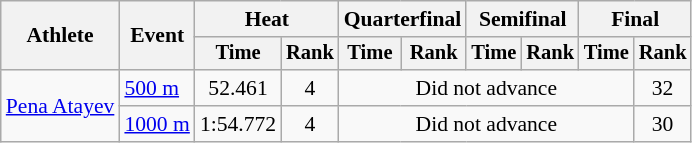<table class="wikitable" style="font-size:90%">
<tr>
<th rowspan=2>Athlete</th>
<th rowspan=2>Event</th>
<th colspan=2>Heat</th>
<th colspan=2>Quarterfinal</th>
<th colspan=2>Semifinal</th>
<th colspan=2>Final</th>
</tr>
<tr style="font-size:95%">
<th>Time</th>
<th>Rank</th>
<th>Time</th>
<th>Rank</th>
<th>Time</th>
<th>Rank</th>
<th>Time</th>
<th>Rank</th>
</tr>
<tr align=center>
<td align=left rowspan=2><a href='#'>Pena Atayev</a></td>
<td align=left><a href='#'>500 m</a></td>
<td>52.461</td>
<td>4</td>
<td colspan=5>Did not advance</td>
<td>32</td>
</tr>
<tr align=center>
<td align=left><a href='#'>1000 m</a></td>
<td>1:54.772</td>
<td>4</td>
<td colspan=5>Did not advance</td>
<td>30</td>
</tr>
</table>
